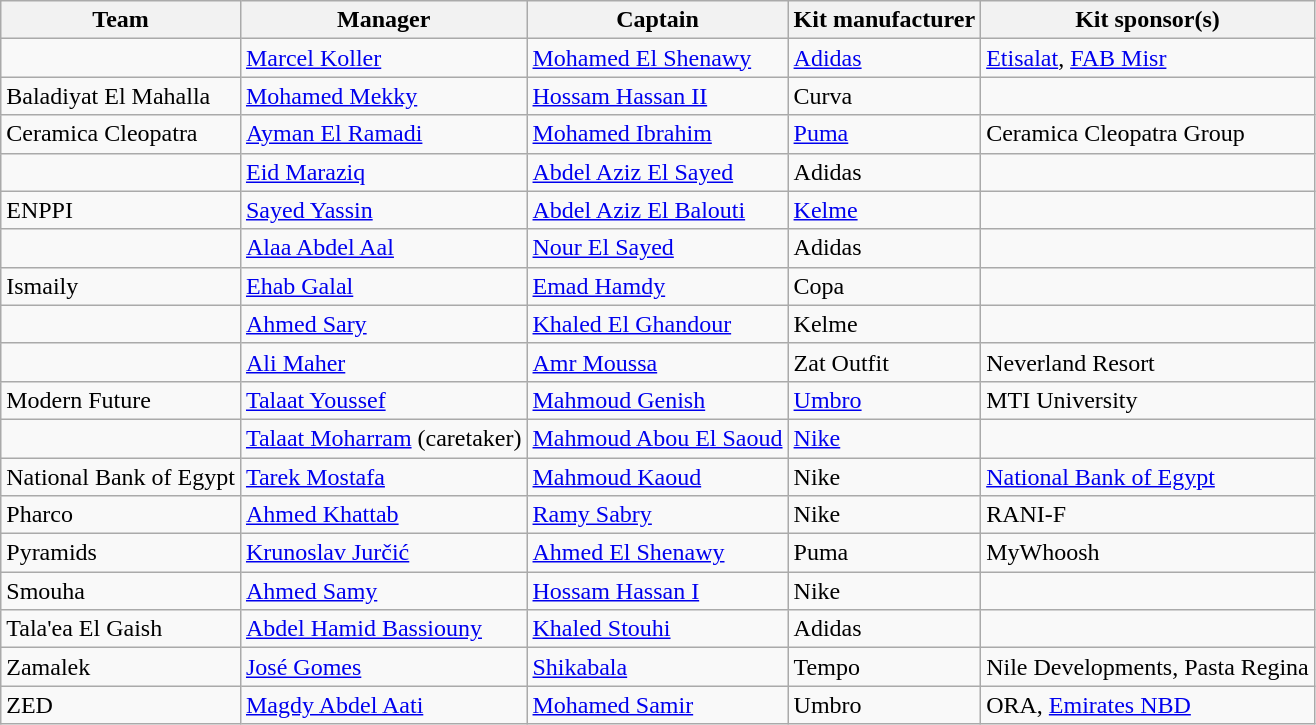<table class="wikitable sortable" style="text-align: left;">
<tr>
<th>Team</th>
<th>Manager</th>
<th>Captain</th>
<th>Kit manufacturer</th>
<th>Kit sponsor(s)</th>
</tr>
<tr>
<td></td>
<td> <a href='#'>Marcel Koller</a></td>
<td> <a href='#'>Mohamed El Shenawy</a></td>
<td> <a href='#'>Adidas</a></td>
<td><a href='#'>Etisalat</a>, <a href='#'>FAB Misr</a></td>
</tr>
<tr>
<td>Baladiyat El Mahalla</td>
<td> <a href='#'>Mohamed Mekky</a></td>
<td> <a href='#'>Hossam Hassan II</a></td>
<td> Curva</td>
<td></td>
</tr>
<tr>
<td>Ceramica Cleopatra</td>
<td> <a href='#'>Ayman El Ramadi</a></td>
<td> <a href='#'>Mohamed Ibrahim</a></td>
<td> <a href='#'>Puma</a></td>
<td>Ceramica Cleopatra Group</td>
</tr>
<tr>
<td></td>
<td> <a href='#'>Eid Maraziq</a></td>
<td> <a href='#'>Abdel Aziz El Sayed</a></td>
<td> Adidas</td>
<td></td>
</tr>
<tr>
<td>ENPPI</td>
<td> <a href='#'>Sayed Yassin</a></td>
<td> <a href='#'>Abdel Aziz El Balouti</a></td>
<td> <a href='#'>Kelme</a></td>
<td></td>
</tr>
<tr>
<td></td>
<td> <a href='#'>Alaa Abdel Aal</a></td>
<td> <a href='#'>Nour El Sayed</a></td>
<td> Adidas</td>
<td></td>
</tr>
<tr>
<td>Ismaily</td>
<td> <a href='#'>Ehab Galal</a></td>
<td> <a href='#'>Emad Hamdy</a></td>
<td> Copa</td>
<td></td>
</tr>
<tr>
<td></td>
<td> <a href='#'>Ahmed Sary</a></td>
<td> <a href='#'>Khaled El Ghandour</a></td>
<td> Kelme</td>
<td></td>
</tr>
<tr>
<td></td>
<td> <a href='#'>Ali Maher</a></td>
<td> <a href='#'>Amr Moussa</a></td>
<td> Zat Outfit</td>
<td>Neverland Resort</td>
</tr>
<tr>
<td>Modern Future</td>
<td> <a href='#'>Talaat Youssef</a></td>
<td> <a href='#'>Mahmoud Genish</a></td>
<td> <a href='#'>Umbro</a></td>
<td>MTI University</td>
</tr>
<tr>
<td></td>
<td> <a href='#'>Talaat Moharram</a> (caretaker)</td>
<td> <a href='#'>Mahmoud Abou El Saoud</a></td>
<td> <a href='#'>Nike</a></td>
<td></td>
</tr>
<tr>
<td>National Bank of Egypt</td>
<td> <a href='#'>Tarek Mostafa</a></td>
<td> <a href='#'>Mahmoud Kaoud</a></td>
<td> Nike</td>
<td><a href='#'>National Bank of Egypt</a></td>
</tr>
<tr>
<td>Pharco</td>
<td> <a href='#'>Ahmed Khattab</a></td>
<td> <a href='#'>Ramy Sabry</a></td>
<td> Nike</td>
<td>RANI-F</td>
</tr>
<tr>
<td>Pyramids</td>
<td> <a href='#'>Krunoslav Jurčić</a></td>
<td> <a href='#'>Ahmed El Shenawy</a></td>
<td> Puma</td>
<td>MyWhoosh</td>
</tr>
<tr>
<td>Smouha</td>
<td> <a href='#'>Ahmed Samy</a></td>
<td> <a href='#'>Hossam Hassan I</a></td>
<td> Nike</td>
<td></td>
</tr>
<tr>
<td>Tala'ea El Gaish</td>
<td> <a href='#'>Abdel Hamid Bassiouny</a></td>
<td> <a href='#'>Khaled Stouhi</a></td>
<td> Adidas</td>
<td></td>
</tr>
<tr>
<td>Zamalek</td>
<td> <a href='#'>José Gomes</a></td>
<td> <a href='#'>Shikabala</a></td>
<td> Tempo</td>
<td>Nile Developments, Pasta Regina</td>
</tr>
<tr>
<td>ZED</td>
<td> <a href='#'>Magdy Abdel Aati</a></td>
<td> <a href='#'>Mohamed Samir</a></td>
<td> Umbro</td>
<td>ORA, <a href='#'>Emirates NBD</a></td>
</tr>
</table>
